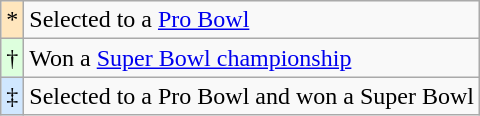<table class="wikitable">
<tr>
<td style="background:#ffe6bd; text-align:center;">*</td>
<td colspan="5">Selected to a <a href='#'>Pro Bowl</a></td>
</tr>
<tr>
<td style="background:#dfd; text-align:center;">†</td>
<td colspan="5">Won a <a href='#'>Super Bowl championship</a></td>
</tr>
<tr>
<td style="background:#d0e7ff; text-align:center;">‡</td>
<td colspan="5">Selected to a Pro Bowl and won a Super Bowl</td>
</tr>
</table>
